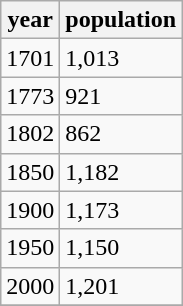<table class="wikitable">
<tr>
<th>year</th>
<th>population</th>
</tr>
<tr>
<td>1701</td>
<td>1,013</td>
</tr>
<tr>
<td>1773</td>
<td>921</td>
</tr>
<tr>
<td>1802</td>
<td>862</td>
</tr>
<tr>
<td>1850</td>
<td>1,182</td>
</tr>
<tr>
<td>1900</td>
<td>1,173</td>
</tr>
<tr>
<td>1950</td>
<td>1,150</td>
</tr>
<tr>
<td>2000</td>
<td>1,201</td>
</tr>
<tr>
</tr>
</table>
